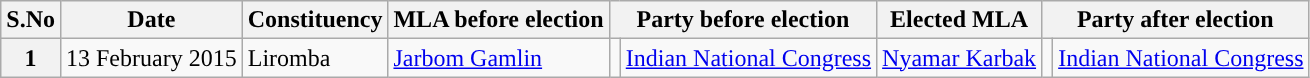<table class="wikitable sortable">
<tr>
<th>S.No</th>
<th>Date</th>
<th>Constituency</th>
<th>MLA before election</th>
<th colspan="2">Party before election</th>
<th>Elected MLA</th>
<th colspan="2">Party after election</th>
</tr>
<tr>
<th>1</th>
<td>13 February 2015</td>
<td>Liromba</td>
<td><a href='#'>Jarbom Gamlin</a></td>
<td></td>
<td><a href='#'>Indian National Congress</a></td>
<td><a href='#'>Nyamar Karbak</a></td>
<td></td>
<td><a href='#'>Indian National Congress</a></td>
</tr>
</table>
